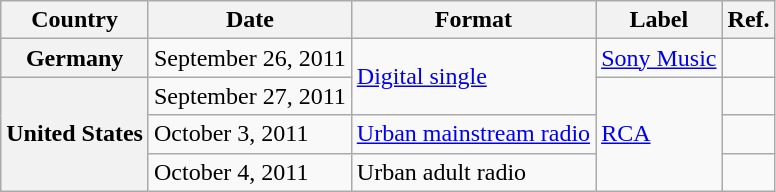<table class="wikitable plainrowheaders">
<tr>
<th scope="col">Country</th>
<th scope="col">Date</th>
<th scope="col">Format</th>
<th scope="col">Label</th>
<th scope="col">Ref.</th>
</tr>
<tr>
<th scope="row">Germany</th>
<td>September 26, 2011</td>
<td rowspan="2"><a href='#'>Digital single</a></td>
<td><a href='#'>Sony Music</a></td>
<td></td>
</tr>
<tr>
<th scope="row" rowspan="3">United States</th>
<td>September 27, 2011</td>
<td rowspan="3"><a href='#'>RCA</a></td>
<td></td>
</tr>
<tr>
<td>October 3, 2011</td>
<td><a href='#'>Urban mainstream radio</a></td>
<td></td>
</tr>
<tr>
<td>October 4, 2011</td>
<td>Urban adult radio</td>
<td></td>
</tr>
</table>
